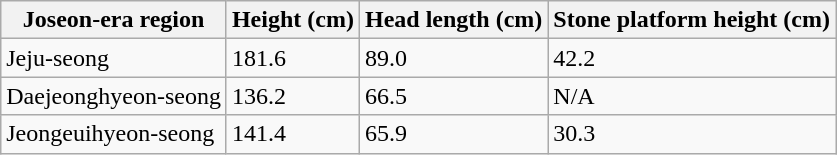<table class="wikitable">
<tr>
<th>Joseon-era region</th>
<th>Height (cm)</th>
<th>Head length (cm)</th>
<th>Stone platform height (cm)</th>
</tr>
<tr>
<td>Jeju-seong</td>
<td>181.6</td>
<td>89.0</td>
<td>42.2</td>
</tr>
<tr>
<td>Daejeonghyeon-seong</td>
<td>136.2</td>
<td>66.5</td>
<td>N/A</td>
</tr>
<tr>
<td>Jeongeuihyeon-seong</td>
<td>141.4</td>
<td>65.9</td>
<td>30.3</td>
</tr>
</table>
